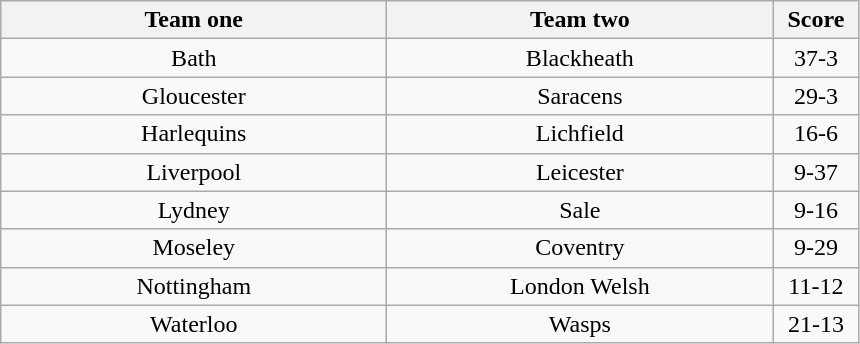<table class="wikitable" style="text-align: center">
<tr>
<th width=250>Team one</th>
<th width=250>Team two</th>
<th width=50>Score</th>
</tr>
<tr>
<td>Bath</td>
<td>Blackheath</td>
<td>37-3</td>
</tr>
<tr>
<td>Gloucester</td>
<td>Saracens</td>
<td>29-3</td>
</tr>
<tr>
<td>Harlequins</td>
<td>Lichfield</td>
<td>16-6</td>
</tr>
<tr>
<td>Liverpool</td>
<td>Leicester</td>
<td>9-37</td>
</tr>
<tr>
<td>Lydney</td>
<td>Sale</td>
<td>9-16</td>
</tr>
<tr>
<td>Moseley</td>
<td>Coventry</td>
<td>9-29</td>
</tr>
<tr>
<td>Nottingham</td>
<td>London Welsh</td>
<td>11-12</td>
</tr>
<tr>
<td>Waterloo</td>
<td>Wasps</td>
<td>21-13</td>
</tr>
</table>
